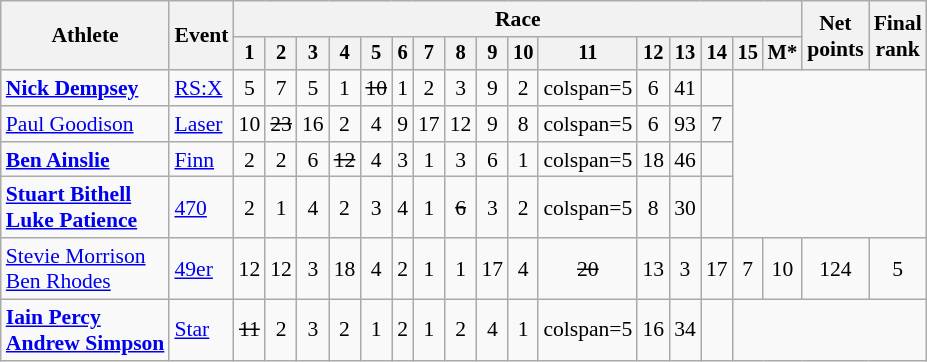<table class="wikitable" style="text-align:center; font-size:90%;">
<tr>
<th rowspan=2>Athlete</th>
<th rowspan=2>Event</th>
<th colspan=16>Race</th>
<th rowspan=2>Net <br>points</th>
<th rowspan=2>Final <br>rank</th>
</tr>
<tr style="font-size:95%;">
<th>1</th>
<th>2</th>
<th>3</th>
<th>4</th>
<th>5</th>
<th>6</th>
<th>7</th>
<th>8</th>
<th>9</th>
<th>10</th>
<th>11</th>
<th>12</th>
<th>13</th>
<th>14</th>
<th>15</th>
<th>M*</th>
</tr>
<tr>
<td style="text-align:left;"><strong><a href='#'>Nick Dempsey</a></strong></td>
<td style="text-align:left;"><a href='#'>RS:X</a></td>
<td>5</td>
<td>7</td>
<td>5</td>
<td>1</td>
<td><s>10</s></td>
<td>1</td>
<td>2</td>
<td>3</td>
<td>9</td>
<td>2</td>
<td>colspan=5 </td>
<td>6</td>
<td>41</td>
<td></td>
</tr>
<tr>
<td style="text-align:left;"><a href='#'>Paul Goodison</a></td>
<td style="text-align:left;"><a href='#'>Laser</a></td>
<td>10</td>
<td><s>23</s></td>
<td>16</td>
<td>2</td>
<td>4</td>
<td>9</td>
<td>17</td>
<td>12</td>
<td>9</td>
<td>8</td>
<td>colspan=5 </td>
<td>6</td>
<td>93</td>
<td>7</td>
</tr>
<tr>
<td style="text-align:left;"><strong><a href='#'>Ben Ainslie</a></strong></td>
<td style="text-align:left;"><a href='#'>Finn</a></td>
<td>2</td>
<td>2</td>
<td>6</td>
<td><s>12</s></td>
<td>4</td>
<td>3</td>
<td>1</td>
<td>3</td>
<td>6</td>
<td>1</td>
<td>colspan=5 </td>
<td>18</td>
<td>46</td>
<td></td>
</tr>
<tr>
<td style="text-align:left;"><strong><a href='#'>Stuart Bithell</a><br><a href='#'>Luke Patience</a></strong></td>
<td style="text-align:left;"><a href='#'>470</a></td>
<td>2</td>
<td>1</td>
<td>4</td>
<td>2</td>
<td>3</td>
<td>4</td>
<td>1</td>
<td><s>6</s></td>
<td>3</td>
<td>2</td>
<td>colspan=5 </td>
<td>8</td>
<td>30</td>
<td></td>
</tr>
<tr>
<td style="text-align:left;"><a href='#'>Stevie Morrison</a><br> <a href='#'>Ben Rhodes</a></td>
<td style="text-align:left;"><a href='#'>49er</a></td>
<td>12</td>
<td>12</td>
<td>3</td>
<td>18</td>
<td>4</td>
<td>2</td>
<td>1</td>
<td>1</td>
<td>17</td>
<td>4</td>
<td><s>20</s></td>
<td>13</td>
<td>3</td>
<td>17</td>
<td>7</td>
<td>10</td>
<td>124</td>
<td>5</td>
</tr>
<tr>
<td style="text-align:left;"><strong><a href='#'>Iain Percy</a></strong><br><strong><a href='#'>Andrew Simpson</a></strong></td>
<td style="text-align:left;"><a href='#'>Star</a></td>
<td><s>11</s></td>
<td>2</td>
<td>3</td>
<td>2</td>
<td>1</td>
<td>2</td>
<td>1</td>
<td>2</td>
<td>4</td>
<td>1</td>
<td>colspan=5 </td>
<td>16</td>
<td>34</td>
<td></td>
</tr>
</table>
